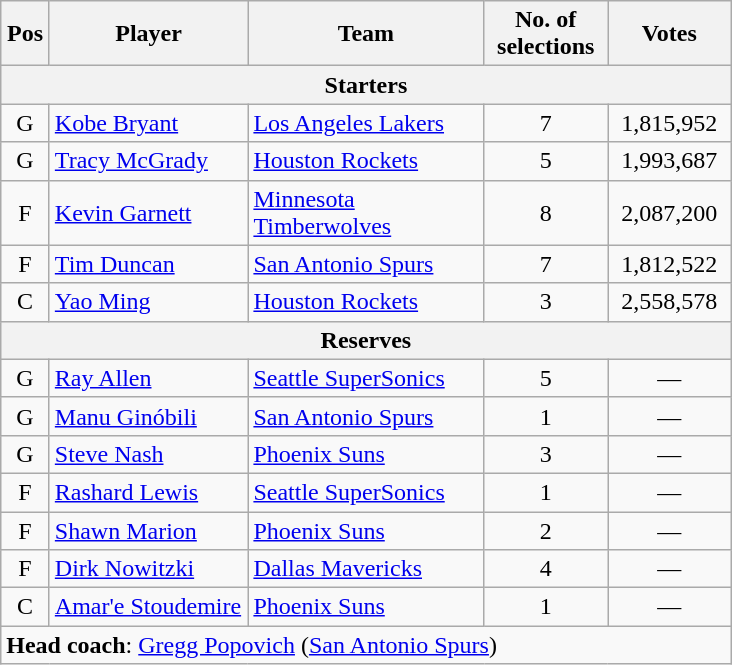<table class="wikitable" style="text-align:center">
<tr>
<th scope="col" style="width:25px;">Pos</th>
<th scope="col" style="width:125px;">Player</th>
<th scope="col" style="width:150px;">Team</th>
<th scope="col" style="width:75px;">No. of selections</th>
<th scope="col" style="width:75px;">Votes</th>
</tr>
<tr>
<th scope="col" colspan="5">Starters</th>
</tr>
<tr>
<td>G</td>
<td style="text-align:left"><a href='#'>Kobe Bryant</a></td>
<td style="text-align:left"><a href='#'>Los Angeles Lakers</a></td>
<td>7</td>
<td>1,815,952</td>
</tr>
<tr>
<td>G</td>
<td style="text-align:left"><a href='#'>Tracy McGrady</a></td>
<td style="text-align:left"><a href='#'>Houston Rockets</a></td>
<td>5</td>
<td>1,993,687</td>
</tr>
<tr>
<td>F</td>
<td style="text-align:left"><a href='#'>Kevin Garnett</a></td>
<td style="text-align:left"><a href='#'>Minnesota Timberwolves</a></td>
<td>8</td>
<td>2,087,200</td>
</tr>
<tr>
<td>F</td>
<td style="text-align:left"><a href='#'>Tim Duncan</a></td>
<td style="text-align:left"><a href='#'>San Antonio Spurs</a></td>
<td>7</td>
<td>1,812,522</td>
</tr>
<tr>
<td>C</td>
<td style="text-align:left"><a href='#'>Yao Ming</a></td>
<td style="text-align:left"><a href='#'>Houston Rockets</a></td>
<td>3</td>
<td>2,558,578</td>
</tr>
<tr>
<th scope="col" colspan="5">Reserves</th>
</tr>
<tr>
<td>G</td>
<td style="text-align:left"><a href='#'>Ray Allen</a></td>
<td style="text-align:left"><a href='#'>Seattle SuperSonics</a></td>
<td>5</td>
<td>—</td>
</tr>
<tr>
<td>G</td>
<td style="text-align:left"><a href='#'>Manu Ginóbili</a></td>
<td style="text-align:left"><a href='#'>San Antonio Spurs</a></td>
<td>1</td>
<td>—</td>
</tr>
<tr>
<td>G</td>
<td style="text-align:left"><a href='#'>Steve Nash</a></td>
<td style="text-align:left"><a href='#'>Phoenix Suns</a></td>
<td>3</td>
<td>—</td>
</tr>
<tr>
<td>F</td>
<td style="text-align:left"><a href='#'>Rashard Lewis</a></td>
<td style="text-align:left"><a href='#'>Seattle SuperSonics</a></td>
<td>1</td>
<td>—</td>
</tr>
<tr>
<td>F</td>
<td style="text-align:left"><a href='#'>Shawn Marion</a></td>
<td style="text-align:left"><a href='#'>Phoenix Suns</a></td>
<td>2</td>
<td>—</td>
</tr>
<tr>
<td>F</td>
<td style="text-align:left"><a href='#'>Dirk Nowitzki</a></td>
<td style="text-align:left"><a href='#'>Dallas Mavericks</a></td>
<td>4</td>
<td>—</td>
</tr>
<tr>
<td>C</td>
<td style="text-align:left"><a href='#'>Amar'e Stoudemire</a></td>
<td style="text-align:left"><a href='#'>Phoenix Suns</a></td>
<td>1</td>
<td>—</td>
</tr>
<tr>
<td style="text-align:left" colspan="5"><strong>Head coach</strong>: <a href='#'>Gregg Popovich</a> (<a href='#'>San Antonio Spurs</a>)</td>
</tr>
</table>
